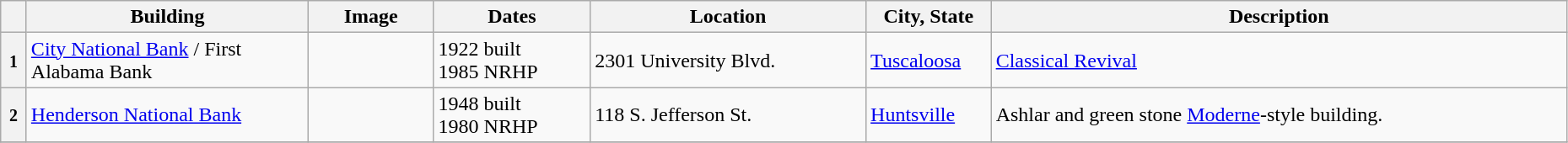<table class="wikitable sortable" style="width:98%">
<tr>
<th></th>
<th width = 18%><strong>Building</strong></th>
<th width = 8% class="unsortable"><strong>Image</strong></th>
<th width = 10%><strong>Dates</strong></th>
<th><strong>Location</strong></th>
<th width = 8%><strong>City, State</strong></th>
<th class="unsortable"><strong>Description</strong></th>
</tr>
<tr ->
<th><small>1</small></th>
<td><a href='#'>City National Bank</a> / First Alabama Bank</td>
<td></td>
<td>1922 built<br>1985 NRHP</td>
<td>2301 University Blvd.<br></td>
<td><a href='#'>Tuscaloosa</a></td>
<td><a href='#'>Classical Revival</a></td>
</tr>
<tr ->
<th><small>2</small></th>
<td><a href='#'>Henderson National Bank</a></td>
<td></td>
<td>1948 built<br>1980 NRHP</td>
<td>118 S. Jefferson St.<br></td>
<td><a href='#'>Huntsville</a></td>
<td>Ashlar and green stone <a href='#'>Moderne</a>-style building.</td>
</tr>
<tr>
</tr>
</table>
